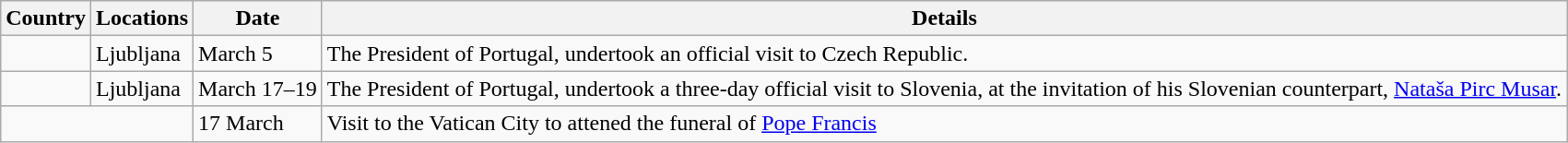<table class="wikitable">
<tr>
<th>Country</th>
<th>Locations</th>
<th>Date</th>
<th>Details</th>
</tr>
<tr>
<td></td>
<td>Ljubljana</td>
<td>March 5</td>
<td>The President of Portugal, undertook an official visit to Czech Republic.</td>
</tr>
<tr>
<td></td>
<td>Ljubljana</td>
<td>March 17–19</td>
<td>The President of Portugal, undertook a three-day official visit to Slovenia, at the invitation of his Slovenian counterpart, <a href='#'>Nataša Pirc Musar</a>.</td>
</tr>
<tr>
<td colspan="2"></td>
<td rowspan=2>17 March</td>
<td rowspan=2>Visit to the Vatican City to attened the funeral of <a href='#'>Pope Francis</a></td>
</tr>
</table>
